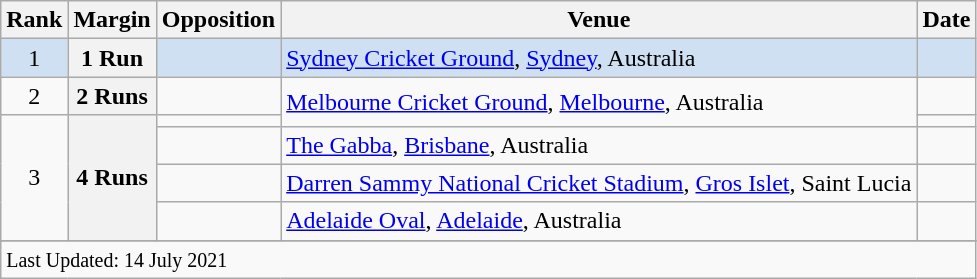<table class="wikitable plainrowheaders sortable">
<tr>
<th scope=col>Rank</th>
<th scope=col>Margin</th>
<th scope=col>Opposition</th>
<th scope=col>Venue</th>
<th scope=col>Date</th>
</tr>
<tr bgcolor=#cee0f2>
<td align=center>1</td>
<th scope=row style=text-align:center>1 Run</th>
<td></td>
<td><a href='#'>Sydney Cricket Ground</a>, <a href='#'>Sydney</a>, Australia</td>
<td></td>
</tr>
<tr>
<td align=center>2</td>
<th scope=row style=text-align:center>2 Runs</th>
<td></td>
<td rowspan=2><a href='#'>Melbourne Cricket Ground</a>, <a href='#'>Melbourne</a>, Australia</td>
<td></td>
</tr>
<tr>
<td align=center rowspan=4>3</td>
<th scope=row style=text-align:center rowspan=4>4 Runs</th>
<td></td>
<td></td>
</tr>
<tr>
<td></td>
<td><a href='#'>The Gabba</a>, <a href='#'>Brisbane</a>, Australia</td>
<td></td>
</tr>
<tr>
<td></td>
<td><a href='#'>Darren Sammy National Cricket Stadium</a>, <a href='#'>Gros Islet</a>, Saint Lucia</td>
<td></td>
</tr>
<tr>
<td></td>
<td><a href='#'>Adelaide Oval</a>, <a href='#'>Adelaide</a>, Australia</td>
<td></td>
</tr>
<tr>
</tr>
<tr class=sortbottom>
<td colspan=5><small>Last Updated: 14 July 2021</small></td>
</tr>
</table>
